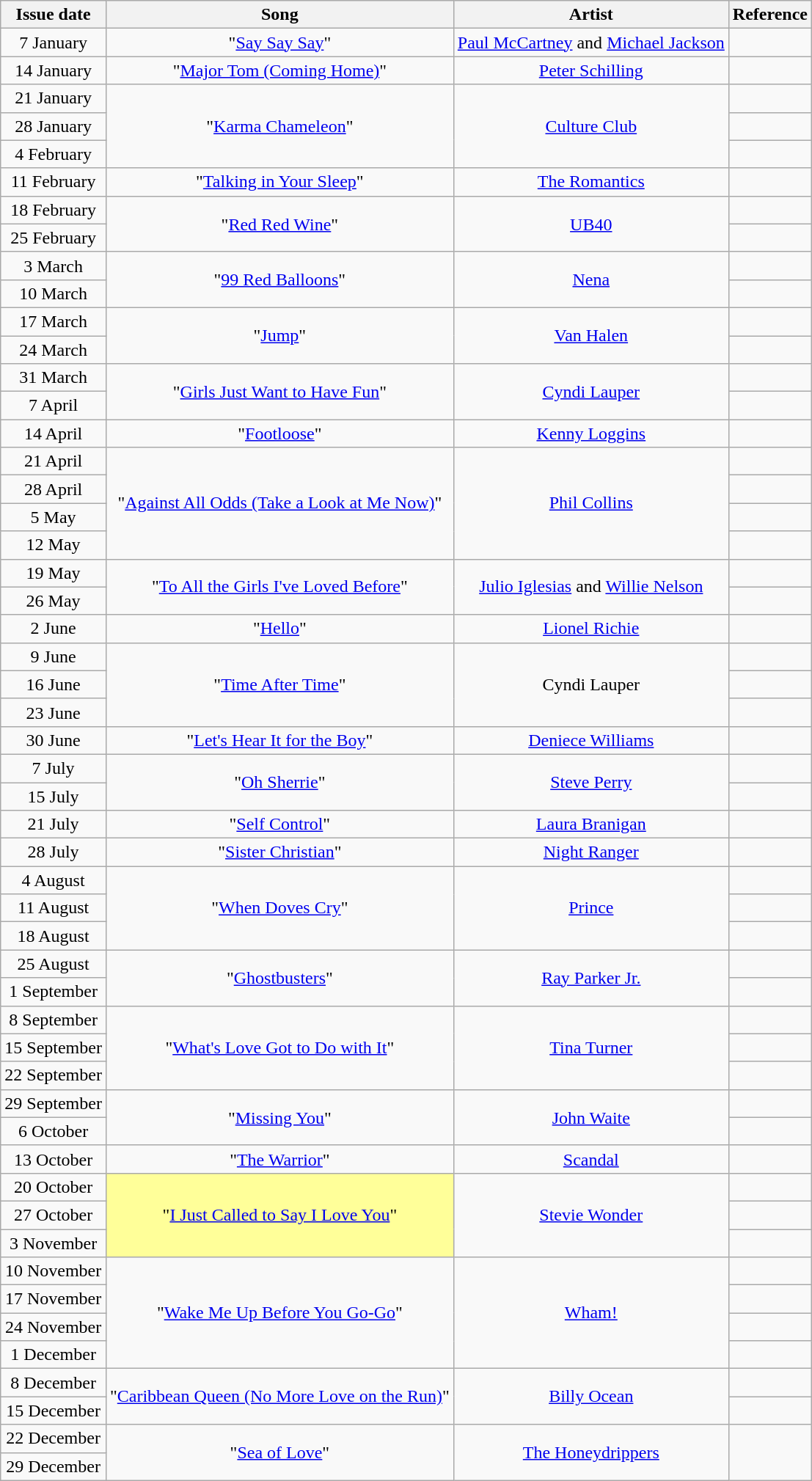<table class="wikitable">
<tr>
<th align="center">Issue date</th>
<th align="center">Song</th>
<th align="center">Artist</th>
<th align="center">Reference</th>
</tr>
<tr>
<td align="center">7 January</td>
<td align="center">"<a href='#'>Say Say Say</a>"</td>
<td align="center"><a href='#'>Paul McCartney</a> and <a href='#'>Michael Jackson</a></td>
<td align="center"></td>
</tr>
<tr>
<td align="center">14 January</td>
<td align="center">"<a href='#'>Major Tom (Coming Home)</a>"</td>
<td align="center"><a href='#'>Peter Schilling</a></td>
<td align="center"></td>
</tr>
<tr>
<td align="center">21 January</td>
<td align="center" rowspan="3">"<a href='#'>Karma Chameleon</a>"</td>
<td align="center" rowspan="3"><a href='#'>Culture Club</a></td>
<td align="center"></td>
</tr>
<tr>
<td align="center">28 January</td>
<td align="center"></td>
</tr>
<tr>
<td align="center">4 February</td>
<td align="center"></td>
</tr>
<tr>
<td align="center">11 February</td>
<td align="center">"<a href='#'>Talking in Your Sleep</a>"</td>
<td align="center"><a href='#'>The Romantics</a></td>
<td align="center"></td>
</tr>
<tr>
<td align="center">18 February</td>
<td align="center" rowspan="2">"<a href='#'>Red Red Wine</a>"</td>
<td align="center" rowspan="2"><a href='#'>UB40</a></td>
<td align="center"></td>
</tr>
<tr>
<td align="center">25 February</td>
<td align="center"></td>
</tr>
<tr>
<td align="center">3 March</td>
<td align="center" rowspan="2">"<a href='#'>99 Red Balloons</a>"</td>
<td align="center" rowspan="2"><a href='#'>Nena</a></td>
<td align="center"></td>
</tr>
<tr>
<td align="center">10 March</td>
<td align="center"></td>
</tr>
<tr>
<td align="center">17 March</td>
<td align="center" rowspan="2">"<a href='#'>Jump</a>"</td>
<td align="center" rowspan="2"><a href='#'>Van Halen</a></td>
<td align="center"></td>
</tr>
<tr>
<td align="center">24 March</td>
<td align="center"></td>
</tr>
<tr>
<td align="center">31 March</td>
<td align="center" rowspan="2">"<a href='#'>Girls Just Want to Have Fun</a>"</td>
<td align="center" rowspan="2"><a href='#'>Cyndi Lauper</a></td>
<td align="center"></td>
</tr>
<tr>
<td align="center">7 April</td>
<td align="center"></td>
</tr>
<tr>
<td align="center">14 April</td>
<td align="center">"<a href='#'>Footloose</a>"</td>
<td align="center"><a href='#'>Kenny Loggins</a></td>
<td align="center"></td>
</tr>
<tr>
<td align="center">21 April</td>
<td align="center" rowspan="4">"<a href='#'>Against All Odds (Take a Look at Me Now)</a>"</td>
<td align="center" rowspan="4"><a href='#'>Phil Collins</a></td>
<td align="center"></td>
</tr>
<tr>
<td align="center">28 April</td>
<td align="center"></td>
</tr>
<tr>
<td align="center">5 May</td>
<td align="center"></td>
</tr>
<tr>
<td align="center">12 May</td>
<td align="center"></td>
</tr>
<tr>
<td align="center">19 May</td>
<td align="center" rowspan="2">"<a href='#'>To All the Girls I've Loved Before</a>"</td>
<td align="center" rowspan="2"><a href='#'>Julio Iglesias</a> and <a href='#'>Willie Nelson</a></td>
<td align="center"></td>
</tr>
<tr>
<td align="center">26 May</td>
<td align="center"></td>
</tr>
<tr>
<td align="center">2 June</td>
<td align="center">"<a href='#'>Hello</a>"</td>
<td align="center"><a href='#'>Lionel Richie</a></td>
<td align="center"></td>
</tr>
<tr>
<td align="center">9 June</td>
<td align="center" rowspan="3">"<a href='#'>Time After Time</a>"</td>
<td align="center" rowspan="3">Cyndi Lauper</td>
<td align="center"></td>
</tr>
<tr>
<td align="center">16 June</td>
<td align="center"></td>
</tr>
<tr>
<td align="center">23 June</td>
<td align="center"></td>
</tr>
<tr>
<td align="center">30 June</td>
<td align="center">"<a href='#'>Let's Hear It for the Boy</a>"</td>
<td align="center"><a href='#'>Deniece Williams</a></td>
<td align="center"></td>
</tr>
<tr>
<td align="center">7 July</td>
<td align="center" rowspan="2">"<a href='#'>Oh Sherrie</a>"</td>
<td align="center" rowspan="2"><a href='#'>Steve Perry</a></td>
<td align="center"></td>
</tr>
<tr>
<td align="center">15 July</td>
<td align="center"></td>
</tr>
<tr>
<td align="center">21 July</td>
<td align="center">"<a href='#'>Self Control</a>"</td>
<td align="center"><a href='#'>Laura Branigan</a></td>
<td align="center"></td>
</tr>
<tr>
<td align="center">28 July</td>
<td align="center">"<a href='#'>Sister Christian</a>"</td>
<td align="center"><a href='#'>Night Ranger</a></td>
<td align="center"></td>
</tr>
<tr>
<td align="center">4 August</td>
<td align="center" rowspan="3">"<a href='#'>When Doves Cry</a>"</td>
<td align="center" rowspan="3"><a href='#'>Prince</a></td>
<td align="center"></td>
</tr>
<tr>
<td align="center">11 August</td>
<td align="center"></td>
</tr>
<tr>
<td align="center">18 August</td>
<td align="center"></td>
</tr>
<tr>
<td align="center">25 August</td>
<td align="center" rowspan="2">"<a href='#'>Ghostbusters</a>"</td>
<td align="center" rowspan="2"><a href='#'>Ray Parker Jr.</a></td>
<td align="center"></td>
</tr>
<tr>
<td align="center">1 September</td>
<td align="center"></td>
</tr>
<tr>
<td align="center">8 September</td>
<td align="center" rowspan="3">"<a href='#'>What's Love Got to Do with It</a>"</td>
<td align="center" rowspan="3"><a href='#'>Tina Turner</a></td>
<td align="center"></td>
</tr>
<tr>
<td align="center">15 September</td>
<td align="center"></td>
</tr>
<tr>
<td align="center">22 September</td>
<td align="center"></td>
</tr>
<tr>
<td align="center">29 September</td>
<td align="center" rowspan="2">"<a href='#'>Missing You</a>"</td>
<td align="center" rowspan="2"><a href='#'>John Waite</a></td>
<td align="center"></td>
</tr>
<tr>
<td align="center">6 October</td>
<td align="center"></td>
</tr>
<tr>
<td align="center">13 October</td>
<td align="center">"<a href='#'>The Warrior</a>"</td>
<td align="center"><a href='#'>Scandal</a></td>
<td align="center"></td>
</tr>
<tr>
<td align="center">20 October</td>
<td bgcolor=#FFFF99 align="center" rowspan="3">"<a href='#'>I Just Called to Say I Love You</a>"</td>
<td align="center" rowspan="3"><a href='#'>Stevie Wonder</a></td>
<td align="center"></td>
</tr>
<tr>
<td align="center">27 October</td>
<td align="center"></td>
</tr>
<tr>
<td align="center">3 November</td>
<td align="center"></td>
</tr>
<tr>
<td align="center">10 November</td>
<td align="center" rowspan="4">"<a href='#'>Wake Me Up Before You Go-Go</a>"</td>
<td align="center" rowspan="4"><a href='#'>Wham!</a></td>
<td align="center"></td>
</tr>
<tr>
<td align="center">17 November</td>
<td align="center"></td>
</tr>
<tr>
<td align="center">24 November</td>
<td align="center"></td>
</tr>
<tr>
<td align="center">1 December</td>
<td align="center"></td>
</tr>
<tr>
<td align="center">8 December</td>
<td align="center" rowspan="2">"<a href='#'>Caribbean Queen (No More Love on the Run)</a>"</td>
<td align="center" rowspan="2"><a href='#'>Billy Ocean</a></td>
<td align="center"></td>
</tr>
<tr>
<td align="center">15 December</td>
<td align="center"></td>
</tr>
<tr>
<td align="center">22 December</td>
<td align="center" rowspan="2">"<a href='#'>Sea of Love</a>"</td>
<td align="center" rowspan="2"><a href='#'>The Honeydrippers</a></td>
<td align="center" rowspan="2"></td>
</tr>
<tr>
<td align="center">29 December</td>
</tr>
</table>
